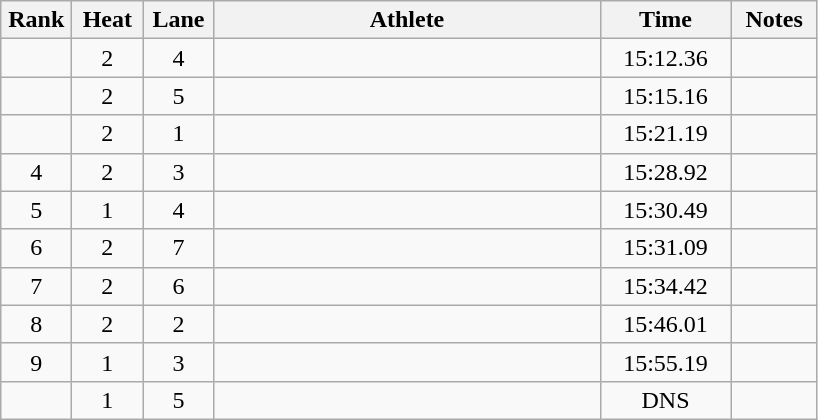<table class="wikitable sortable" style="text-align:center">
<tr>
<th width=40>Rank</th>
<th width=40>Heat</th>
<th width=40>Lane</th>
<th width=250>Athlete</th>
<th width=80>Time</th>
<th width=50>Notes</th>
</tr>
<tr>
<td></td>
<td>2</td>
<td>4</td>
<td align=left></td>
<td>15:12.36</td>
<td></td>
</tr>
<tr>
<td></td>
<td>2</td>
<td>5</td>
<td align=left></td>
<td>15:15.16</td>
<td></td>
</tr>
<tr>
<td></td>
<td>2</td>
<td>1</td>
<td align=left></td>
<td>15:21.19</td>
<td></td>
</tr>
<tr>
<td>4</td>
<td>2</td>
<td>3</td>
<td align=left></td>
<td>15:28.92</td>
<td></td>
</tr>
<tr>
<td>5</td>
<td>1</td>
<td>4</td>
<td align=left></td>
<td>15:30.49</td>
<td></td>
</tr>
<tr>
<td>6</td>
<td>2</td>
<td>7</td>
<td align=left></td>
<td>15:31.09</td>
<td></td>
</tr>
<tr>
<td>7</td>
<td>2</td>
<td>6</td>
<td align=left></td>
<td>15:34.42</td>
<td></td>
</tr>
<tr>
<td>8</td>
<td>2</td>
<td>2</td>
<td align=left></td>
<td>15:46.01</td>
<td></td>
</tr>
<tr>
<td>9</td>
<td>1</td>
<td>3</td>
<td align=left></td>
<td>15:55.19</td>
<td></td>
</tr>
<tr>
<td></td>
<td>1</td>
<td>5</td>
<td align=left></td>
<td>DNS</td>
<td></td>
</tr>
</table>
